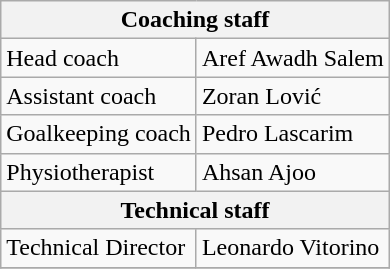<table class="wikitable" style="text-align: center">
<tr>
<th colspan="2">Coaching staff</th>
</tr>
<tr>
<td align=left>Head coach</td>
<td align=left> Aref Awadh Salem</td>
</tr>
<tr>
<td align=left>Assistant coach</td>
<td align=left> Zoran Lović</td>
</tr>
<tr>
<td align=left>Goalkeeping coach</td>
<td align=left> Pedro Lascarim</td>
</tr>
<tr>
<td align=left>Physiotherapist</td>
<td align=left> Ahsan Ajoo</td>
</tr>
<tr>
<th colspan="2">Technical staff</th>
</tr>
<tr>
<td align=left>Technical Director</td>
<td align=left> Leonardo Vitorino</td>
</tr>
<tr>
</tr>
</table>
